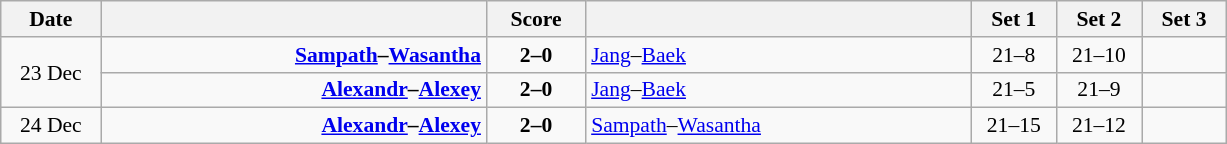<table class="wikitable" style="text-align: center; font-size:90% ">
<tr>
<th width="60">Date</th>
<th align="right" width="250"></th>
<th width="60">Score</th>
<th align="left" width="250"></th>
<th width="50">Set 1</th>
<th width="50">Set 2</th>
<th width="50">Set 3</th>
</tr>
<tr>
<td rowspan=2>23 Dec</td>
<td align=right><strong><a href='#'>Sampath</a>–<a href='#'>Wasantha</a> </strong></td>
<td align=center><strong>2–0</strong></td>
<td align=left> <a href='#'>Jang</a>–<a href='#'>Baek</a></td>
<td>21–8</td>
<td>21–10</td>
<td></td>
</tr>
<tr>
<td align=right><strong><a href='#'>Alexandr</a>–<a href='#'>Alexey</a> </strong></td>
<td align=center><strong>2–0</strong></td>
<td align=left> <a href='#'>Jang</a>–<a href='#'>Baek</a></td>
<td>21–5</td>
<td>21–9</td>
<td></td>
</tr>
<tr>
<td>24 Dec</td>
<td align=right><strong><a href='#'>Alexandr</a>–<a href='#'>Alexey</a> </strong></td>
<td align=center><strong>2–0</strong></td>
<td align=left> <a href='#'>Sampath</a>–<a href='#'>Wasantha</a></td>
<td>21–15</td>
<td>21–12</td>
<td></td>
</tr>
</table>
